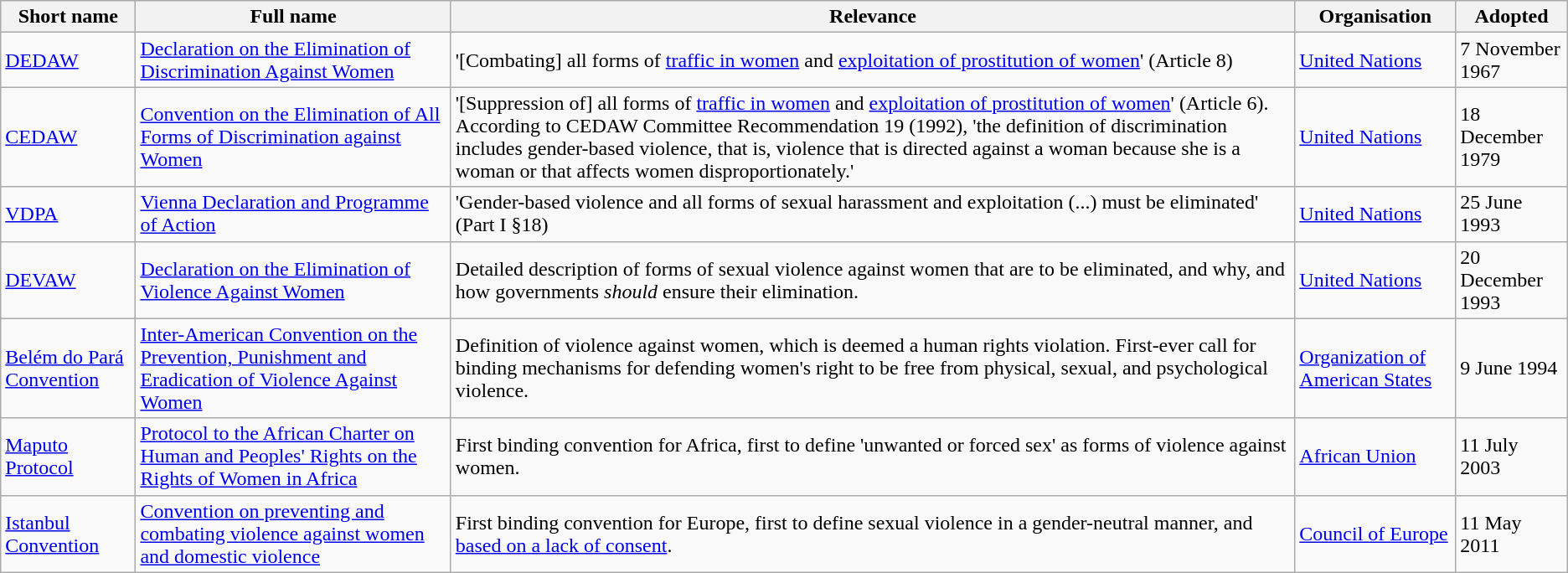<table class="sortable wikitable">
<tr>
<th>Short name</th>
<th>Full name</th>
<th>Relevance</th>
<th>Organisation</th>
<th data-sort-type=date>Adopted</th>
</tr>
<tr>
<td><a href='#'>DEDAW</a></td>
<td><a href='#'>Declaration on the Elimination of Discrimination Against Women</a></td>
<td>'[Combating] all forms of <a href='#'>traffic in women</a> and <a href='#'>exploitation of prostitution of women</a>' (Article 8)</td>
<td><a href='#'>United Nations</a></td>
<td>7 November 1967</td>
</tr>
<tr>
<td><a href='#'>CEDAW</a></td>
<td><a href='#'>Convention on the Elimination of All Forms of Discrimination against Women</a></td>
<td>'[Suppression of] all forms of <a href='#'>traffic in women</a> and <a href='#'>exploitation of prostitution of women</a>' (Article 6). According to CEDAW Committee Recommendation 19 (1992), 'the definition of discrimination includes gender-based violence, that is, violence that is directed against a woman because she is a woman or that affects women disproportionately.'</td>
<td><a href='#'>United Nations</a></td>
<td>18 December 1979</td>
</tr>
<tr>
<td><a href='#'>VDPA</a></td>
<td><a href='#'>Vienna Declaration and Programme of Action</a></td>
<td>'Gender-based violence and all forms of sexual harassment and exploitation (...) must be eliminated' (Part I §18)</td>
<td><a href='#'>United Nations</a></td>
<td>25 June 1993</td>
</tr>
<tr>
<td><a href='#'>DEVAW</a></td>
<td><a href='#'>Declaration on the Elimination of Violence Against Women</a></td>
<td>Detailed description of forms of sexual violence against women that are to be eliminated, and why, and how governments <em>should</em> ensure their elimination.</td>
<td><a href='#'>United Nations</a></td>
<td>20 December 1993</td>
</tr>
<tr>
<td><a href='#'>Belém do Pará Convention</a></td>
<td><a href='#'>Inter-American Convention on the Prevention, Punishment and Eradication of Violence Against Women</a></td>
<td>Definition of violence against women, which is deemed a human rights violation. First-ever call for binding mechanisms for defending women's right to be free from physical, sexual, and psychological violence.</td>
<td><a href='#'>Organization of American States</a></td>
<td>9 June 1994</td>
</tr>
<tr>
<td><a href='#'>Maputo Protocol</a></td>
<td><a href='#'>Protocol to the African Charter on Human and Peoples' Rights on the Rights of Women in Africa</a></td>
<td>First binding convention for Africa, first to define 'unwanted or forced sex' as forms of violence against women.</td>
<td><a href='#'>African Union</a></td>
<td>11 July 2003</td>
</tr>
<tr>
<td><a href='#'>Istanbul Convention</a></td>
<td><a href='#'>Convention on preventing and combating violence against women and domestic violence</a></td>
<td>First binding convention for Europe, first to define sexual violence in a gender-neutral manner, and <a href='#'>based on a lack of consent</a>.</td>
<td><a href='#'>Council of Europe</a></td>
<td>11 May 2011</td>
</tr>
</table>
